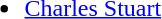<table style="width:100%;">
<tr>
<td style="vertical-align:top; width:25%;"><br><ul><li> <a href='#'>Charles Stuart</a></li></ul></td>
</tr>
</table>
